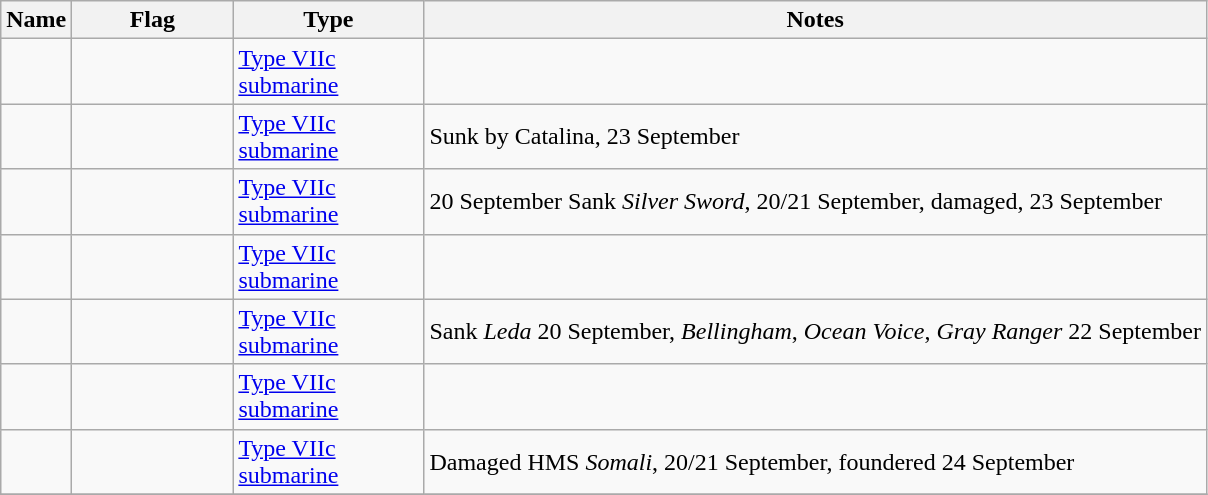<table class="wikitable sortable">
<tr>
<th scope="col" width="30px">Name</th>
<th scope="col" width="100px">Flag</th>
<th scope="col" width="120px">Type</th>
<th>Notes</th>
</tr>
<tr>
<td align="left"></td>
<td align="left"></td>
<td align="left"><a href='#'>Type VIIc submarine</a></td>
<td align="left"></td>
</tr>
<tr>
<td align="left"></td>
<td align="left"></td>
<td align="left"><a href='#'>Type VIIc submarine</a></td>
<td align="left">Sunk by Catalina, 23 September</td>
</tr>
<tr>
<td align="left"></td>
<td align="left"></td>
<td align="left"><a href='#'>Type VIIc submarine</a></td>
<td align="left">20 September Sank <em>Silver Sword</em>, 20/21 September, damaged, 23 September</td>
</tr>
<tr>
<td align="left"></td>
<td align="left"></td>
<td align="left"><a href='#'>Type VIIc submarine</a></td>
<td align="left"></td>
</tr>
<tr>
<td align="left"></td>
<td align="left"></td>
<td align="left"><a href='#'>Type VIIc submarine</a></td>
<td align="left">Sank <em>Leda</em> 20 September, <em>Bellingham</em>, <em>Ocean Voice</em>, <em>Gray Ranger</em> 22 September</td>
</tr>
<tr>
<td align="left"></td>
<td align="left"></td>
<td align="left"><a href='#'>Type VIIc submarine</a></td>
<td align="left"></td>
</tr>
<tr>
<td align="left"></td>
<td align="left"></td>
<td align="left"><a href='#'>Type VIIc submarine</a></td>
<td align="left">Damaged HMS <em>Somali</em>, 20/21 September, foundered 24 September</td>
</tr>
<tr>
</tr>
</table>
